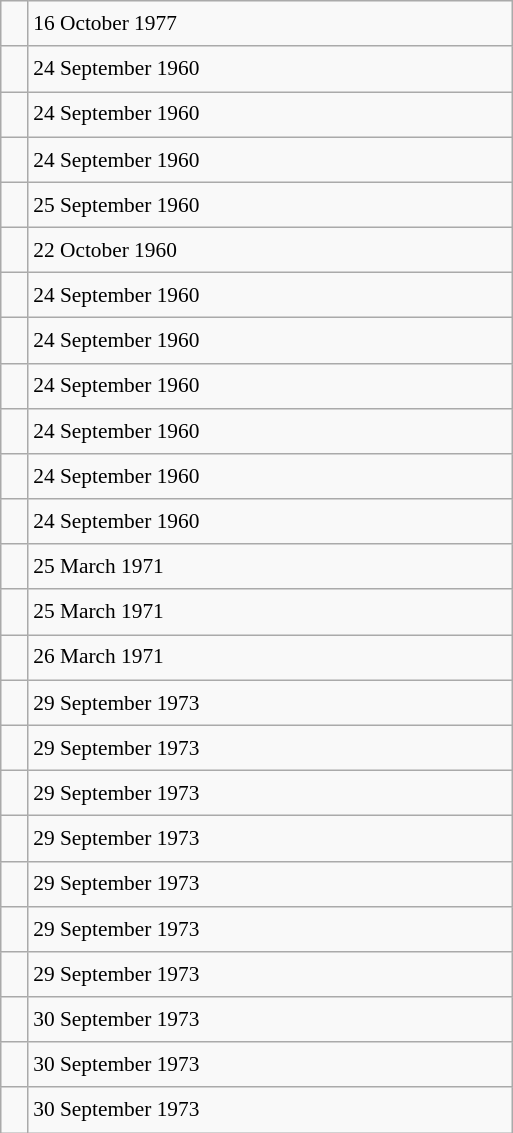<table class="wikitable" style="font-size: 89%; float: left; width: 24em; margin-right: 1em; line-height: 1.65em">
<tr>
<td></td>
<td>16 October 1977</td>
</tr>
<tr>
<td></td>
<td>24 September 1960</td>
</tr>
<tr>
<td></td>
<td>24 September 1960</td>
</tr>
<tr>
<td></td>
<td>24 September 1960</td>
</tr>
<tr>
<td></td>
<td>25 September 1960</td>
</tr>
<tr>
<td></td>
<td>22 October 1960</td>
</tr>
<tr>
<td></td>
<td>24 September 1960</td>
</tr>
<tr>
<td></td>
<td>24 September 1960</td>
</tr>
<tr>
<td></td>
<td>24 September 1960</td>
</tr>
<tr>
<td></td>
<td>24 September 1960</td>
</tr>
<tr>
<td></td>
<td>24 September 1960</td>
</tr>
<tr>
<td></td>
<td>24 September 1960</td>
</tr>
<tr>
<td></td>
<td>25 March 1971</td>
</tr>
<tr>
<td></td>
<td>25 March 1971</td>
</tr>
<tr>
<td></td>
<td>26 March 1971</td>
</tr>
<tr>
<td></td>
<td>29 September 1973</td>
</tr>
<tr>
<td></td>
<td>29 September 1973</td>
</tr>
<tr>
<td></td>
<td>29 September 1973</td>
</tr>
<tr>
<td></td>
<td>29 September 1973</td>
</tr>
<tr>
<td></td>
<td>29 September 1973</td>
</tr>
<tr>
<td></td>
<td>29 September 1973</td>
</tr>
<tr>
<td></td>
<td>29 September 1973</td>
</tr>
<tr>
<td></td>
<td>30 September 1973</td>
</tr>
<tr>
<td></td>
<td>30 September 1973</td>
</tr>
<tr>
<td></td>
<td>30 September 1973</td>
</tr>
</table>
